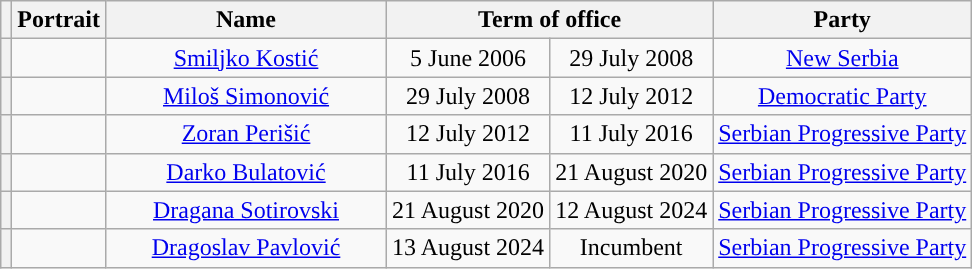<table class="wikitable" style="text-align:center">
<tr>
<th></th>
<th>Portrait</th>
<th width=180>Name<br></th>
<th colspan=2>Term of office</th>
<th>Party</th>
</tr>
<tr>
<th style="background:"></th>
<td></td>
<td><a href='#'>Smiljko Kostić</a><br></td>
<td>5 June 2006</td>
<td>29 July 2008</td>
<td><a href='#'>New Serbia</a></td>
</tr>
<tr>
<th style="background:"></th>
<td></td>
<td><a href='#'>Miloš Simonović</a><br></td>
<td>29 July 2008</td>
<td>12 July 2012</td>
<td><a href='#'>Democratic Party</a></td>
</tr>
<tr>
<th style="background:"></th>
<td></td>
<td><a href='#'>Zoran Perišić</a><br></td>
<td>12 July 2012</td>
<td>11 July 2016</td>
<td><a href='#'>Serbian Progressive Party</a></td>
</tr>
<tr>
<th style="background:"></th>
<td></td>
<td><a href='#'>Darko Bulatović</a><br></td>
<td>11 July 2016</td>
<td>21 August 2020</td>
<td><a href='#'>Serbian Progressive Party</a></td>
</tr>
<tr>
<th style="background:"></th>
<td></td>
<td><a href='#'>Dragana Sotirovski</a><br></td>
<td>21 August 2020</td>
<td>12 August 2024</td>
<td><a href='#'>Serbian Progressive Party</a></td>
</tr>
<tr>
<th style="background:"></th>
<td></td>
<td><a href='#'>Dragoslav Pavlović</a><br></td>
<td>13 August 2024</td>
<td>Incumbent</td>
<td><a href='#'>Serbian Progressive Party</a></td>
</tr>
</table>
